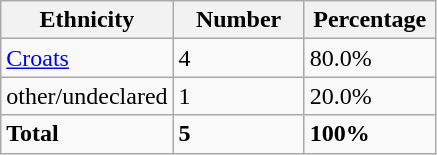<table class="wikitable">
<tr>
<th width="100px">Ethnicity</th>
<th width="80px">Number</th>
<th width="80px">Percentage</th>
</tr>
<tr>
<td><a href='#'>Croats</a></td>
<td>4</td>
<td>80.0%</td>
</tr>
<tr>
<td>other/undeclared</td>
<td>1</td>
<td>20.0%</td>
</tr>
<tr>
<td><strong>Total</strong></td>
<td><strong>5</strong></td>
<td><strong>100%</strong></td>
</tr>
</table>
